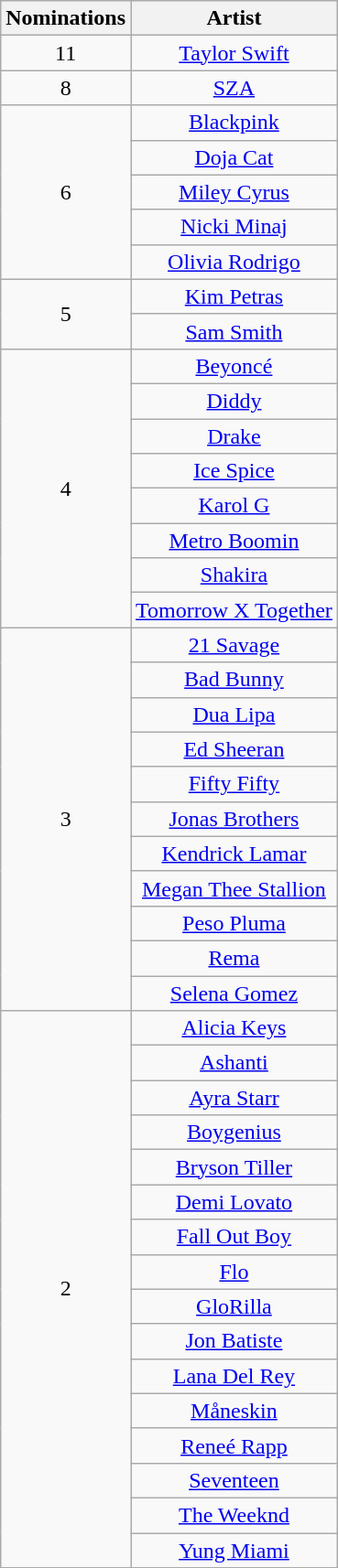<table class="wikitable" rowspan="2" style="text-align:center">
<tr>
<th scope="col" style="width:55px;">Nominations</th>
<th scope="col" style="text-align:center;">Artist</th>
</tr>
<tr>
<td style="text-align:center">11</td>
<td><a href='#'>Taylor Swift</a></td>
</tr>
<tr>
<td style="text-align:center">8</td>
<td><a href='#'>SZA</a></td>
</tr>
<tr>
<td rowspan="5" style="text-align:center">6</td>
<td><a href='#'>Blackpink</a></td>
</tr>
<tr>
<td><a href='#'>Doja Cat</a></td>
</tr>
<tr>
<td><a href='#'>Miley Cyrus</a></td>
</tr>
<tr>
<td><a href='#'>Nicki Minaj</a></td>
</tr>
<tr>
<td><a href='#'>Olivia Rodrigo</a></td>
</tr>
<tr>
<td rowspan="2" style="text-align:center">5</td>
<td><a href='#'>Kim Petras</a></td>
</tr>
<tr>
<td><a href='#'>Sam Smith</a></td>
</tr>
<tr>
<td rowspan="8" style="text-align:center">4</td>
<td><a href='#'>Beyoncé</a></td>
</tr>
<tr>
<td><a href='#'>Diddy</a></td>
</tr>
<tr>
<td><a href='#'>Drake</a></td>
</tr>
<tr>
<td><a href='#'>Ice Spice</a></td>
</tr>
<tr>
<td><a href='#'>Karol G</a></td>
</tr>
<tr>
<td><a href='#'>Metro Boomin</a></td>
</tr>
<tr>
<td><a href='#'>Shakira</a></td>
</tr>
<tr>
<td><a href='#'>Tomorrow X Together</a></td>
</tr>
<tr>
<td rowspan="11" style="text-align:center">3</td>
<td><a href='#'>21 Savage</a></td>
</tr>
<tr>
<td><a href='#'>Bad Bunny</a></td>
</tr>
<tr>
<td><a href='#'>Dua Lipa</a></td>
</tr>
<tr>
<td><a href='#'>Ed Sheeran</a></td>
</tr>
<tr>
<td><a href='#'>Fifty Fifty</a></td>
</tr>
<tr>
<td><a href='#'>Jonas Brothers</a></td>
</tr>
<tr>
<td><a href='#'>Kendrick Lamar</a></td>
</tr>
<tr>
<td><a href='#'>Megan Thee Stallion</a></td>
</tr>
<tr>
<td><a href='#'>Peso Pluma</a></td>
</tr>
<tr>
<td><a href='#'>Rema</a></td>
</tr>
<tr>
<td><a href='#'>Selena Gomez</a></td>
</tr>
<tr>
<td rowspan="16" style="text-align:center">2</td>
<td><a href='#'>Alicia Keys</a></td>
</tr>
<tr>
<td><a href='#'>Ashanti</a></td>
</tr>
<tr>
<td><a href='#'>Ayra Starr</a></td>
</tr>
<tr>
<td><a href='#'>Boygenius</a></td>
</tr>
<tr>
<td><a href='#'>Bryson Tiller</a></td>
</tr>
<tr>
<td><a href='#'>Demi Lovato</a></td>
</tr>
<tr>
<td><a href='#'>Fall Out Boy</a></td>
</tr>
<tr>
<td><a href='#'>Flo</a></td>
</tr>
<tr>
<td><a href='#'>GloRilla</a></td>
</tr>
<tr>
<td><a href='#'>Jon Batiste</a></td>
</tr>
<tr>
<td><a href='#'>Lana Del Rey</a></td>
</tr>
<tr>
<td><a href='#'>Måneskin</a></td>
</tr>
<tr>
<td><a href='#'>Reneé Rapp</a></td>
</tr>
<tr>
<td><a href='#'>Seventeen</a></td>
</tr>
<tr>
<td><a href='#'>The Weeknd</a></td>
</tr>
<tr>
<td><a href='#'>Yung Miami</a></td>
</tr>
</table>
